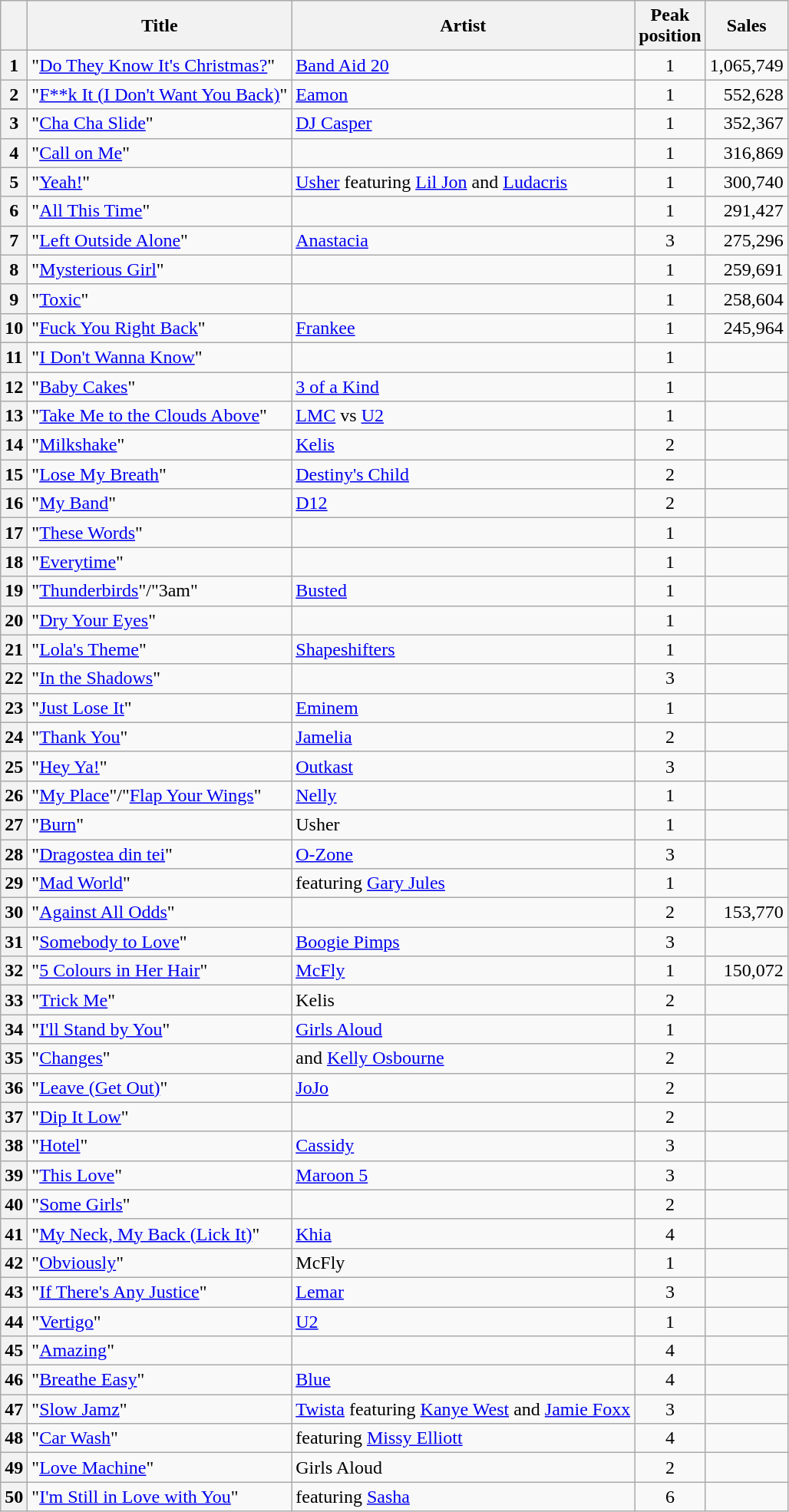<table class="wikitable sortable plainrowheaders">
<tr>
<th scope=col></th>
<th scope=col>Title</th>
<th scope=col>Artist</th>
<th scope=col>Peak<br>position</th>
<th scope=col>Sales</th>
</tr>
<tr>
<th scope=row style="text-align:center;">1</th>
<td>"<a href='#'>Do They Know It's Christmas?</a>"</td>
<td><a href='#'>Band Aid 20</a></td>
<td align="center">1</td>
<td align="right">1,065,749</td>
</tr>
<tr>
<th scope=row style="text-align:center;">2</th>
<td>"<a href='#'>F**k It (I Don't Want You Back)</a>"</td>
<td><a href='#'>Eamon</a></td>
<td align="center">1</td>
<td align="right">552,628</td>
</tr>
<tr>
<th scope=row style="text-align:center;">3</th>
<td>"<a href='#'>Cha Cha Slide</a>"</td>
<td><a href='#'>DJ Casper</a></td>
<td align="center">1</td>
<td align="right">352,367</td>
</tr>
<tr>
<th scope=row style="text-align:center;">4</th>
<td>"<a href='#'>Call on Me</a>"</td>
<td></td>
<td align="center">1</td>
<td align="right">316,869</td>
</tr>
<tr>
<th scope=row style="text-align:center;">5</th>
<td>"<a href='#'>Yeah!</a>"</td>
<td><a href='#'>Usher</a> featuring <a href='#'>Lil Jon</a> and <a href='#'>Ludacris</a></td>
<td align="center">1</td>
<td align="right">300,740</td>
</tr>
<tr>
<th scope=row style="text-align:center;">6</th>
<td>"<a href='#'>All This Time</a>"</td>
<td></td>
<td align="center">1</td>
<td align="right">291,427</td>
</tr>
<tr>
<th scope=row style="text-align:center;">7</th>
<td>"<a href='#'>Left Outside Alone</a>"</td>
<td><a href='#'>Anastacia</a></td>
<td align="center">3</td>
<td align="right">275,296</td>
</tr>
<tr>
<th scope=row style="text-align:center;">8</th>
<td>"<a href='#'>Mysterious Girl</a>"</td>
<td></td>
<td align="center">1</td>
<td align="right">259,691</td>
</tr>
<tr>
<th scope=row style="text-align:center;">9</th>
<td>"<a href='#'>Toxic</a>"</td>
<td></td>
<td align="center">1</td>
<td align="right">258,604</td>
</tr>
<tr>
<th scope=row style="text-align:center;">10</th>
<td>"<a href='#'>Fuck You Right Back</a>"</td>
<td><a href='#'>Frankee</a></td>
<td align="center">1</td>
<td align="right">245,964</td>
</tr>
<tr>
<th scope=row style="text-align:center;">11</th>
<td>"<a href='#'>I Don't Wanna Know</a>"</td>
<td></td>
<td align="center">1</td>
<td></td>
</tr>
<tr>
<th scope=row style="text-align:center;">12</th>
<td>"<a href='#'>Baby Cakes</a>"</td>
<td><a href='#'>3 of a Kind</a></td>
<td align="center">1</td>
<td></td>
</tr>
<tr>
<th scope=row style="text-align:center;">13</th>
<td>"<a href='#'>Take Me to the Clouds Above</a>"</td>
<td><a href='#'>LMC</a> vs <a href='#'>U2</a></td>
<td align="center">1</td>
<td></td>
</tr>
<tr>
<th scope=row style="text-align:center;">14</th>
<td>"<a href='#'>Milkshake</a>"</td>
<td><a href='#'>Kelis</a></td>
<td align="center">2</td>
<td></td>
</tr>
<tr>
<th scope=row style="text-align:center;">15</th>
<td>"<a href='#'>Lose My Breath</a>"</td>
<td><a href='#'>Destiny's Child</a></td>
<td align="center">2</td>
<td></td>
</tr>
<tr>
<th scope=row style="text-align:center;">16</th>
<td>"<a href='#'>My Band</a>"</td>
<td><a href='#'>D12</a></td>
<td align="center">2</td>
<td></td>
</tr>
<tr>
<th scope=row style="text-align:center;">17</th>
<td>"<a href='#'>These Words</a>"</td>
<td></td>
<td align="center">1</td>
<td></td>
</tr>
<tr>
<th scope=row style="text-align:center;">18</th>
<td>"<a href='#'>Everytime</a>"</td>
<td></td>
<td align="center">1</td>
<td></td>
</tr>
<tr>
<th scope=row style="text-align:center;">19</th>
<td>"<a href='#'>Thunderbirds</a>"/"3am"</td>
<td><a href='#'>Busted</a></td>
<td align="center">1</td>
<td></td>
</tr>
<tr>
<th scope=row style="text-align:center;">20</th>
<td>"<a href='#'>Dry Your Eyes</a>"</td>
<td></td>
<td align="center">1</td>
<td></td>
</tr>
<tr>
<th scope=row style="text-align:center;">21</th>
<td>"<a href='#'>Lola's Theme</a>"</td>
<td><a href='#'>Shapeshifters</a></td>
<td align="center">1</td>
<td></td>
</tr>
<tr>
<th scope=row style="text-align:center;">22</th>
<td>"<a href='#'>In the Shadows</a>"</td>
<td></td>
<td align="center">3</td>
<td></td>
</tr>
<tr>
<th scope=row style="text-align:center;">23</th>
<td>"<a href='#'>Just Lose It</a>"</td>
<td><a href='#'>Eminem</a></td>
<td align="center">1</td>
<td></td>
</tr>
<tr>
<th scope=row style="text-align:center;">24</th>
<td>"<a href='#'>Thank You</a>"</td>
<td><a href='#'>Jamelia</a></td>
<td align="center">2</td>
<td></td>
</tr>
<tr>
<th scope=row style="text-align:center;">25</th>
<td>"<a href='#'>Hey Ya!</a>"</td>
<td><a href='#'>Outkast</a></td>
<td align="center">3</td>
<td></td>
</tr>
<tr>
<th scope=row style="text-align:center;">26</th>
<td>"<a href='#'>My Place</a>"/"<a href='#'>Flap Your Wings</a>"</td>
<td><a href='#'>Nelly</a></td>
<td align="center">1</td>
<td></td>
</tr>
<tr>
<th scope=row style="text-align:center;">27</th>
<td>"<a href='#'>Burn</a>"</td>
<td>Usher</td>
<td align="center">1</td>
<td></td>
</tr>
<tr>
<th scope=row style="text-align:center;">28</th>
<td>"<a href='#'>Dragostea din tei</a>"</td>
<td><a href='#'>O-Zone</a></td>
<td align="center">3</td>
<td></td>
</tr>
<tr>
<th scope=row style="text-align:center;">29</th>
<td>"<a href='#'>Mad World</a>"</td>
<td> featuring <a href='#'>Gary Jules</a></td>
<td align="center">1</td>
<td></td>
</tr>
<tr>
<th scope=row style="text-align:center;">30</th>
<td>"<a href='#'>Against All Odds</a>"</td>
<td></td>
<td align="center">2</td>
<td align="right">153,770</td>
</tr>
<tr>
<th scope=row style="text-align:center;">31</th>
<td>"<a href='#'>Somebody to Love</a>"</td>
<td><a href='#'>Boogie Pimps</a></td>
<td align="center">3</td>
<td></td>
</tr>
<tr>
<th scope=row style="text-align:center;">32</th>
<td>"<a href='#'>5 Colours in Her Hair</a>"</td>
<td><a href='#'>McFly</a></td>
<td align="center">1</td>
<td align="right">150,072</td>
</tr>
<tr>
<th scope=row style="text-align:center;">33</th>
<td>"<a href='#'>Trick Me</a>"</td>
<td>Kelis</td>
<td align="center">2</td>
<td></td>
</tr>
<tr>
<th scope=row style="text-align:center;">34</th>
<td>"<a href='#'>I'll Stand by You</a>"</td>
<td><a href='#'>Girls Aloud</a></td>
<td align="center">1</td>
<td></td>
</tr>
<tr>
<th scope=row style="text-align:center;">35</th>
<td>"<a href='#'>Changes</a>"</td>
<td> and <a href='#'>Kelly Osbourne</a></td>
<td align="center">2</td>
<td></td>
</tr>
<tr>
<th scope=row style="text-align:center;">36</th>
<td>"<a href='#'>Leave (Get Out)</a>"</td>
<td><a href='#'>JoJo</a></td>
<td align="center">2</td>
<td></td>
</tr>
<tr>
<th scope=row style="text-align:center;">37</th>
<td>"<a href='#'>Dip It Low</a>"</td>
<td></td>
<td align="center">2</td>
<td></td>
</tr>
<tr>
<th scope=row style="text-align:center;">38</th>
<td>"<a href='#'>Hotel</a>"</td>
<td><a href='#'>Cassidy</a></td>
<td align="center">3</td>
<td></td>
</tr>
<tr>
<th scope=row style="text-align:center;">39</th>
<td>"<a href='#'>This Love</a>"</td>
<td><a href='#'>Maroon 5</a></td>
<td align="center">3</td>
<td></td>
</tr>
<tr>
<th scope=row style="text-align:center;">40</th>
<td>"<a href='#'>Some Girls</a>"</td>
<td></td>
<td align="center">2</td>
<td></td>
</tr>
<tr>
<th scope=row style="text-align:center;">41</th>
<td>"<a href='#'>My Neck, My Back (Lick It)</a>"</td>
<td><a href='#'>Khia</a></td>
<td align="center">4</td>
<td></td>
</tr>
<tr>
<th scope=row style="text-align:center;">42</th>
<td>"<a href='#'>Obviously</a>"</td>
<td>McFly</td>
<td align="center">1</td>
<td></td>
</tr>
<tr>
<th scope=row style="text-align:center;">43</th>
<td>"<a href='#'>If There's Any Justice</a>"</td>
<td><a href='#'>Lemar</a></td>
<td align="center">3</td>
<td></td>
</tr>
<tr>
<th scope=row style="text-align:center;">44</th>
<td>"<a href='#'>Vertigo</a>"</td>
<td><a href='#'>U2</a></td>
<td align="center">1</td>
<td></td>
</tr>
<tr>
<th scope=row style="text-align:center;">45</th>
<td>"<a href='#'>Amazing</a>"</td>
<td></td>
<td align="center">4</td>
<td></td>
</tr>
<tr>
<th scope=row style="text-align:center;">46</th>
<td>"<a href='#'>Breathe Easy</a>"</td>
<td><a href='#'>Blue</a></td>
<td align="center">4</td>
<td></td>
</tr>
<tr>
<th scope=row style="text-align:center;">47</th>
<td>"<a href='#'>Slow Jamz</a>"</td>
<td><a href='#'>Twista</a> featuring <a href='#'>Kanye West</a> and <a href='#'>Jamie Foxx</a></td>
<td align="center">3</td>
<td></td>
</tr>
<tr>
<th scope=row style="text-align:center;">48</th>
<td>"<a href='#'>Car Wash</a>"</td>
<td> featuring <a href='#'>Missy Elliott</a></td>
<td align="center">4</td>
<td></td>
</tr>
<tr>
<th scope=row style="text-align:center;">49</th>
<td>"<a href='#'>Love Machine</a>"</td>
<td>Girls Aloud</td>
<td align="center">2</td>
<td></td>
</tr>
<tr>
<th scope=row style="text-align:center;">50</th>
<td>"<a href='#'>I'm Still in Love with You</a>"</td>
<td> featuring <a href='#'>Sasha</a></td>
<td align="center">6</td>
<td></td>
</tr>
</table>
